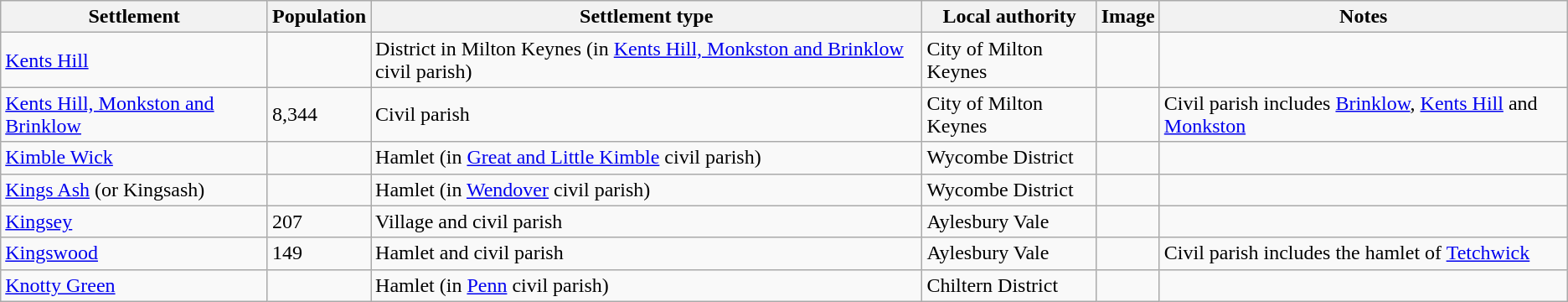<table class="wikitable sortable">
<tr>
<th style="font-weight: bold;">Settlement</th>
<th style="font-weight: bold;">Population</th>
<th style="font-weight: bold;">Settlement type</th>
<th style="font-weight: bold;">Local authority</th>
<th style="font-weight: bold;">Image</th>
<th style="font-weight: bold;">Notes</th>
</tr>
<tr>
<td><a href='#'>Kents Hill</a></td>
<td></td>
<td>District in Milton Keynes (in <a href='#'>Kents Hill, Monkston and Brinklow</a> civil parish)</td>
<td>City of Milton Keynes</td>
<td></td>
<td></td>
</tr>
<tr>
<td><a href='#'>Kents Hill, Monkston and Brinklow</a></td>
<td>8,344</td>
<td>Civil parish</td>
<td>City of Milton Keynes</td>
<td></td>
<td>Civil parish includes <a href='#'>Brinklow</a>, <a href='#'>Kents Hill</a> and <a href='#'>Monkston</a></td>
</tr>
<tr>
<td><a href='#'>Kimble Wick</a></td>
<td></td>
<td>Hamlet (in <a href='#'>Great and Little Kimble</a> civil parish)</td>
<td>Wycombe District</td>
<td></td>
<td></td>
</tr>
<tr>
<td><a href='#'>Kings Ash</a> (or Kingsash)</td>
<td></td>
<td>Hamlet (in <a href='#'>Wendover</a> civil parish)</td>
<td>Wycombe District</td>
<td></td>
<td></td>
</tr>
<tr>
<td><a href='#'>Kingsey</a></td>
<td>207</td>
<td>Village and civil parish</td>
<td>Aylesbury Vale</td>
<td></td>
<td></td>
</tr>
<tr>
<td><a href='#'>Kingswood</a></td>
<td>149</td>
<td>Hamlet and civil parish</td>
<td>Aylesbury Vale</td>
<td></td>
<td>Civil parish includes the hamlet of <a href='#'>Tetchwick</a></td>
</tr>
<tr>
<td><a href='#'>Knotty Green</a></td>
<td></td>
<td>Hamlet (in <a href='#'>Penn</a> civil parish)</td>
<td>Chiltern District</td>
<td></td>
<td></td>
</tr>
</table>
